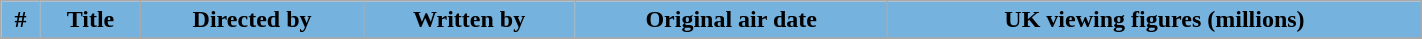<table class="wikitable plainrowheaders" width="75%" style="background:#FFFFFF;">
<tr>
<th style="background: #75B2DD;">#</th>
<th style="background: #75B2DD;">Title</th>
<th style="background: #75B2DD;">Directed by</th>
<th style="background: #75B2DD;">Written by</th>
<th style="background: #75B2DD;">Original air date</th>
<th style="background: #75B2DD;">UK viewing figures (millions)</th>
</tr>
<tr>
</tr>
</table>
